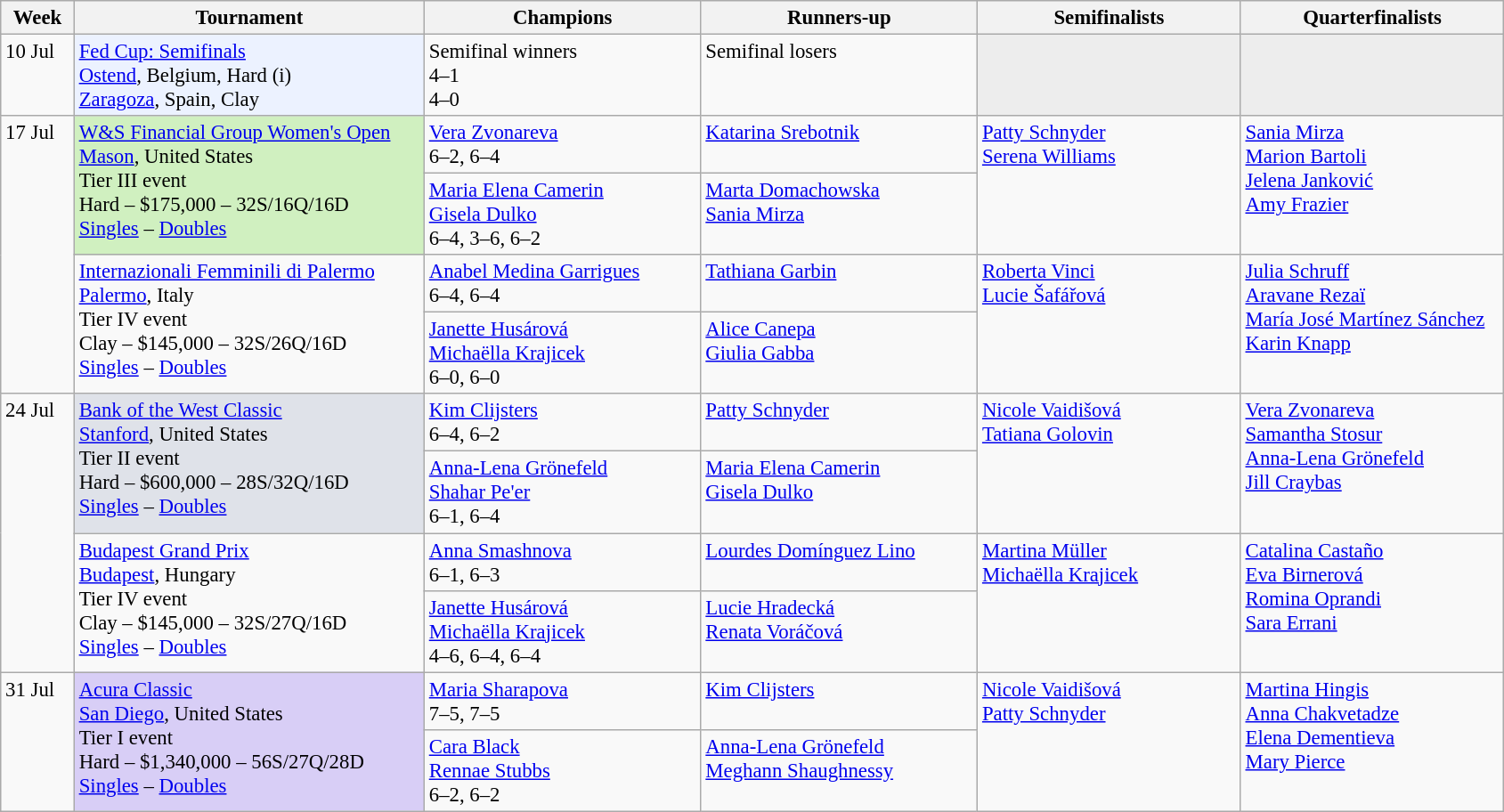<table class=wikitable style=font-size:95%>
<tr>
<th style="width:48px;">Week</th>
<th style="width:255px;">Tournament</th>
<th style="width:200px;">Champions</th>
<th style="width:200px;">Runners-up</th>
<th style="width:190px;">Semifinalists</th>
<th style="width:190px;">Quarterfinalists</th>
</tr>
<tr valign=top>
<td>10 Jul</td>
<td bgcolor="#ECF2FF"><a href='#'>Fed Cup: Semifinals</a><br> <a href='#'>Ostend</a>, Belgium, Hard (i) <br> <a href='#'>Zaragoza</a>, Spain, Clay</td>
<td>Semifinal winners<br> 4–1<br> 4–0</td>
<td>Semifinal losers<br><br></td>
<td bgcolor="#ededed"></td>
<td bgcolor="#ededed"></td>
</tr>
<tr valign="top">
<td rowspan=4>17 Jul</td>
<td rowspan=2 bgcolor="#d0f0c0"><a href='#'>W&S Financial Group Women's Open</a><br> <a href='#'>Mason</a>, United States <br>Tier III event<br>Hard – $175,000 – 32S/16Q/16D<br><a href='#'>Singles</a> – <a href='#'>Doubles</a></td>
<td> <a href='#'>Vera Zvonareva</a><br>6–2, 6–4</td>
<td> <a href='#'>Katarina Srebotnik</a></td>
<td rowspan=2> <a href='#'>Patty Schnyder</a><br> <a href='#'>Serena Williams</a></td>
<td rowspan=2> <a href='#'>Sania Mirza</a><br> <a href='#'>Marion Bartoli</a><br> <a href='#'>Jelena Janković</a><br> <a href='#'>Amy Frazier</a></td>
</tr>
<tr valign="top">
<td> <a href='#'>Maria Elena Camerin</a> <br>  <a href='#'>Gisela Dulko</a><br> 6–4, 3–6, 6–2</td>
<td> <a href='#'>Marta Domachowska</a> <br>  <a href='#'>Sania Mirza</a></td>
</tr>
<tr valign="top">
<td rowspan=2><a href='#'>Internazionali Femminili di Palermo</a><br> <a href='#'>Palermo</a>, Italy <br>Tier IV event<br>Clay – $145,000 – 32S/26Q/16D<br><a href='#'>Singles</a> – <a href='#'>Doubles</a></td>
<td> <a href='#'>Anabel Medina Garrigues</a><br>6–4, 6–4</td>
<td> <a href='#'>Tathiana Garbin</a></td>
<td rowspan=2> <a href='#'>Roberta Vinci</a><br> <a href='#'>Lucie Šafářová</a></td>
<td rowspan=2> <a href='#'>Julia Schruff</a><br> <a href='#'>Aravane Rezaï</a><br> <a href='#'>María José Martínez Sánchez</a><br> <a href='#'>Karin Knapp</a></td>
</tr>
<tr valign="top">
<td> <a href='#'>Janette Husárová</a> <br>  <a href='#'>Michaëlla Krajicek</a><br> 6–0, 6–0</td>
<td> <a href='#'>Alice Canepa</a> <br>  <a href='#'>Giulia Gabba</a></td>
</tr>
<tr valign="top">
<td rowspan=4>24 Jul</td>
<td rowspan=2 bgcolor="#dfe2e9"><a href='#'>Bank of the West Classic</a><br> <a href='#'>Stanford</a>, United States <br>Tier II event<br>Hard – $600,000 – 28S/32Q/16D<br> <a href='#'>Singles</a> – <a href='#'>Doubles</a></td>
<td> <a href='#'>Kim Clijsters</a><br>6–4, 6–2</td>
<td> <a href='#'>Patty Schnyder</a></td>
<td rowspan=2> <a href='#'>Nicole Vaidišová</a><br> <a href='#'>Tatiana Golovin</a></td>
<td rowspan=2> <a href='#'>Vera Zvonareva</a><br> <a href='#'>Samantha Stosur</a><br> <a href='#'>Anna-Lena Grönefeld</a><br> <a href='#'>Jill Craybas</a></td>
</tr>
<tr valign="top">
<td> <a href='#'>Anna-Lena Grönefeld</a> <br>  <a href='#'>Shahar Pe'er</a><br> 6–1, 6–4</td>
<td> <a href='#'>Maria Elena Camerin</a> <br>  <a href='#'>Gisela Dulko</a></td>
</tr>
<tr valign="top">
<td rowspan=2><a href='#'>Budapest Grand Prix</a><br> <a href='#'>Budapest</a>, Hungary <br>Tier IV event<br>Clay – $145,000 – 32S/27Q/16D<br><a href='#'>Singles</a> – <a href='#'>Doubles</a></td>
<td> <a href='#'>Anna Smashnova</a><br>6–1, 6–3</td>
<td> <a href='#'>Lourdes Domínguez Lino</a></td>
<td rowspan=2> <a href='#'>Martina Müller</a><br> <a href='#'>Michaëlla Krajicek</a></td>
<td rowspan=2> <a href='#'>Catalina Castaño</a><br> <a href='#'>Eva Birnerová</a><br> <a href='#'>Romina Oprandi</a><br> <a href='#'>Sara Errani</a></td>
</tr>
<tr valign="top">
<td> <a href='#'>Janette Husárová</a> <br>  <a href='#'>Michaëlla Krajicek</a><br> 4–6, 6–4, 6–4</td>
<td> <a href='#'>Lucie Hradecká</a> <br>  <a href='#'>Renata Voráčová</a></td>
</tr>
<tr valign="top">
<td rowspan=2>31 Jul</td>
<td rowspan=2 bgcolor="#d8cef6"><a href='#'>Acura Classic</a><br> <a href='#'>San Diego</a>, United States <br>Tier I event<br>Hard – $1,340,000 – 56S/27Q/28D<br> <a href='#'>Singles</a> – <a href='#'>Doubles</a></td>
<td> <a href='#'>Maria Sharapova</a><br>7–5, 7–5</td>
<td> <a href='#'>Kim Clijsters</a></td>
<td rowspan=2> <a href='#'>Nicole Vaidišová</a><br> <a href='#'>Patty Schnyder</a></td>
<td rowspan=2> <a href='#'>Martina Hingis</a><br> <a href='#'>Anna Chakvetadze</a><br> <a href='#'>Elena Dementieva</a><br> <a href='#'>Mary Pierce</a></td>
</tr>
<tr valign="top">
<td> <a href='#'>Cara Black</a> <br>  <a href='#'>Rennae Stubbs</a><br> 6–2, 6–2</td>
<td> <a href='#'>Anna-Lena Grönefeld</a> <br>  <a href='#'>Meghann Shaughnessy</a></td>
</tr>
</table>
